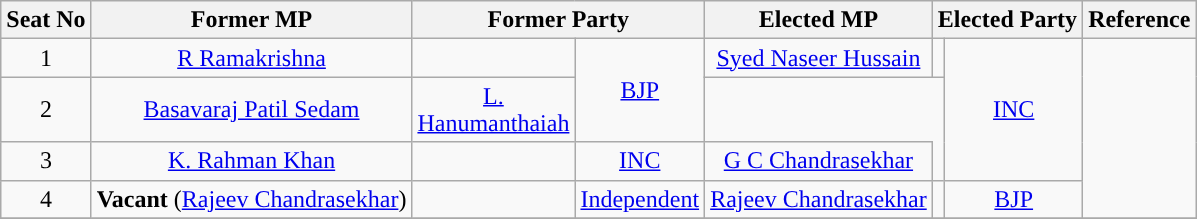<table class="wikitable">
<tr>
<th>Seat No</th>
<th>Former MP</th>
<th colspan=2>Former Party</th>
<th>Elected MP</th>
<th colspan=2>Elected Party</th>
<th>Reference</th>
</tr>
<tr style="text-align:center;">
<td>1</td>
<td><a href='#'>R Ramakrishna</a></td>
<td width="1px"></td>
<td rowspan=2><a href='#'>BJP</a></td>
<td><a href='#'>Syed Naseer Hussain</a></td>
<td width="1px"></td>
<td rowspan=3><a href='#'>INC</a></td>
<td rowspan=4></td>
</tr>
<tr style="text-align:center;">
<td>2</td>
<td><a href='#'>Basavaraj Patil Sedam</a></td>
<td><a href='#'>L. Hanumanthaiah</a></td>
</tr>
<tr style="text-align:center;">
<td>3</td>
<td><a href='#'>K. Rahman Khan</a></td>
<td width="1px"></td>
<td><a href='#'>INC</a></td>
<td><a href='#'>G C Chandrasekhar</a></td>
</tr>
<tr style="text-align:center;">
<td>4</td>
<td><strong>Vacant</strong> (<a href='#'>Rajeev Chandrasekhar</a>)</td>
<td width="1px"></td>
<td><a href='#'>Independent</a></td>
<td><a href='#'>Rajeev Chandrasekhar</a></td>
<td width="1px"></td>
<td><a href='#'>BJP</a></td>
</tr>
<tr>
</tr>
</table>
